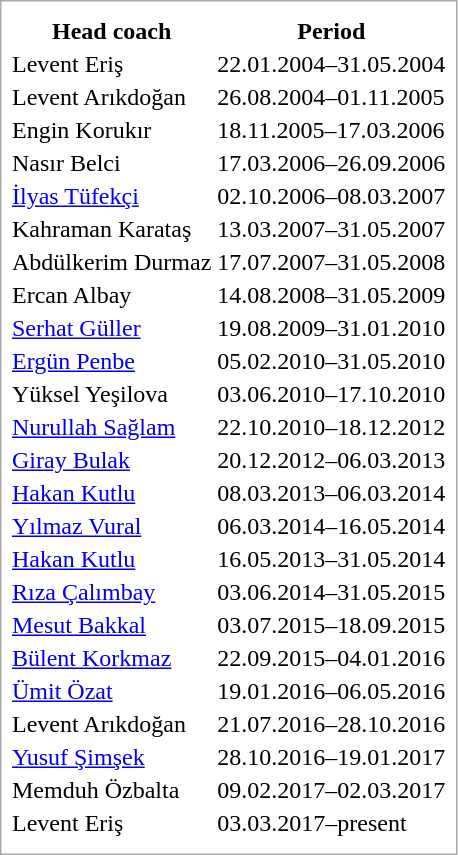<table style="border:1px solid #aaa;padding:4px;">
<tr>
<th></th>
</tr>
<tr>
<th>Head coach</th>
<th>Period</th>
</tr>
<tr>
<td> Levent Eriş</td>
<td>22.01.2004–31.05.2004</td>
</tr>
<tr>
<td> Levent Arıkdoğan</td>
<td>26.08.2004–01.11.2005</td>
</tr>
<tr>
<td> Engin Korukır</td>
<td>18.11.2005–17.03.2006</td>
</tr>
<tr>
<td> Nasır Belci</td>
<td>17.03.2006–26.09.2006</td>
</tr>
<tr>
<td> <a href='#'>İlyas Tüfekçi</a></td>
<td>02.10.2006–08.03.2007</td>
</tr>
<tr>
<td> Kahraman Karataş</td>
<td>13.03.2007–31.05.2007</td>
</tr>
<tr>
<td> Abdülkerim Durmaz</td>
<td>17.07.2007–31.05.2008</td>
</tr>
<tr>
<td> Ercan Albay</td>
<td>14.08.2008–31.05.2009</td>
</tr>
<tr>
<td> <a href='#'>Serhat Güller</a></td>
<td>19.08.2009–31.01.2010</td>
</tr>
<tr>
<td> <a href='#'>Ergün Penbe</a></td>
<td>05.02.2010–31.05.2010</td>
</tr>
<tr>
<td> Yüksel Yeşilova</td>
<td>03.06.2010–17.10.2010</td>
</tr>
<tr>
<td> <a href='#'>Nurullah Sağlam</a></td>
<td>22.10.2010–18.12.2012</td>
</tr>
<tr>
<td> <a href='#'>Giray Bulak</a></td>
<td>20.12.2012–06.03.2013</td>
</tr>
<tr>
<td> <a href='#'>Hakan Kutlu</a></td>
<td>08.03.2013–06.03.2014</td>
</tr>
<tr>
<td> <a href='#'>Yılmaz Vural</a></td>
<td>06.03.2014–16.05.2014</td>
</tr>
<tr>
<td> <a href='#'>Hakan Kutlu</a></td>
<td>16.05.2013–31.05.2014</td>
</tr>
<tr>
<td> <a href='#'>Rıza Çalımbay</a></td>
<td>03.06.2014–31.05.2015</td>
</tr>
<tr>
<td> <a href='#'>Mesut Bakkal</a></td>
<td>03.07.2015–18.09.2015</td>
</tr>
<tr>
<td> <a href='#'>Bülent Korkmaz</a></td>
<td>22.09.2015–04.01.2016</td>
</tr>
<tr>
<td> <a href='#'>Ümit Özat</a></td>
<td>19.01.2016–06.05.2016</td>
</tr>
<tr>
<td> Levent Arıkdoğan</td>
<td>21.07.2016–28.10.2016</td>
</tr>
<tr>
<td> <a href='#'>Yusuf Şimşek</a></td>
<td>28.10.2016–19.01.2017</td>
</tr>
<tr>
<td> Memduh Özbalta</td>
<td>09.02.2017–02.03.2017</td>
</tr>
<tr>
<td> Levent Eriş</td>
<td>03.03.2017–present</td>
</tr>
<tr>
<td></td>
</tr>
</table>
